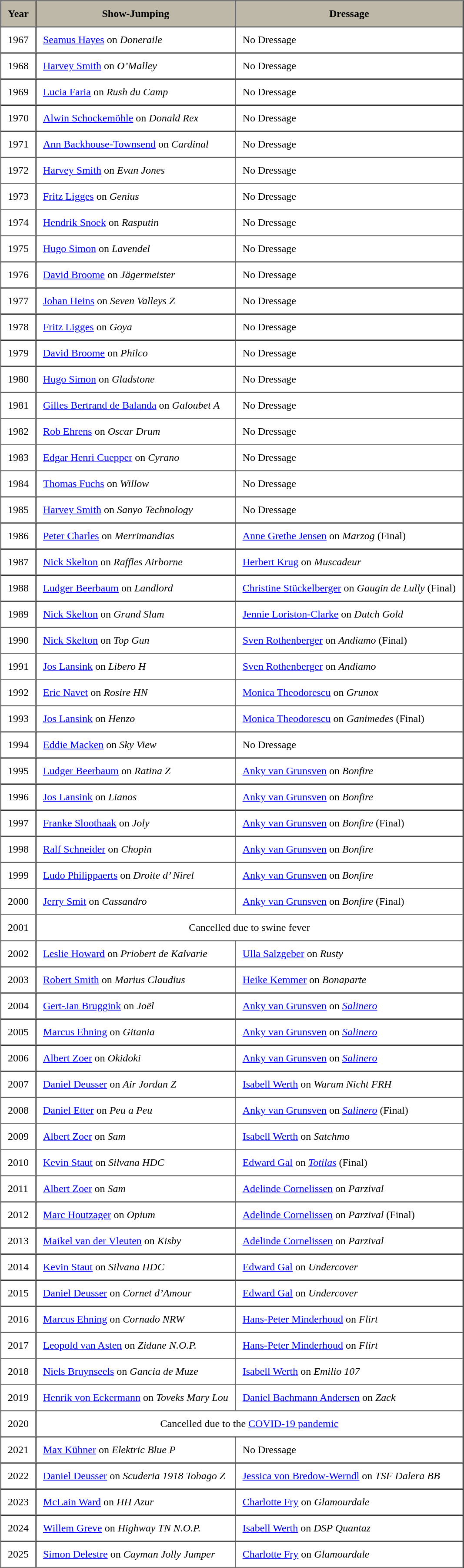<table border="1" cellpadding="10" cellspacing="0">
<tr>
<th style="background:#beb8a9;">Year</th>
<th style="background:#beb8a9;">Show-Jumping</th>
<th style="background:#beb8a9;">Dressage</th>
</tr>
<tr ---- bgcolor=#FFFFFF>
<td>1967</td>
<td> <a href='#'>Seamus Hayes</a> on <em>Doneraile</em></td>
<td>No Dressage</td>
</tr>
<tr ---- bgcolor=#FFFFFF>
<td>1968</td>
<td> <a href='#'>Harvey Smith</a> on <em>O’Malley</em></td>
<td>No Dressage</td>
</tr>
<tr ---- bgcolor=#FFFFFF>
<td>1969</td>
<td> <a href='#'>Lucia Faria</a> on <em>Rush du Camp</em></td>
<td>No Dressage</td>
</tr>
<tr ---- bgcolor=#FFFFFF>
<td>1970</td>
<td> <a href='#'>Alwin Schockemöhle</a> on <em>Donald Rex</em></td>
<td>No Dressage</td>
</tr>
<tr ---- bgcolor=#FFFFFF>
<td>1971</td>
<td> <a href='#'>Ann Backhouse-Townsend</a> on <em>Cardinal</em></td>
<td>No Dressage</td>
</tr>
<tr ---- bgcolor=#FFFFFF>
<td>1972</td>
<td> <a href='#'>Harvey Smith</a> on <em>Evan Jones</em></td>
<td>No Dressage</td>
</tr>
<tr ---- bgcolor=#FFFFFF>
<td>1973</td>
<td> <a href='#'>Fritz Ligges</a> on <em>Genius</em></td>
<td>No Dressage</td>
</tr>
<tr ---- bgcolor=#FFFFFF>
<td>1974</td>
<td> <a href='#'>Hendrik Snoek</a> on <em>Rasputin</em></td>
<td>No Dressage</td>
</tr>
<tr ---- bgcolor=#FFFFFF>
<td>1975</td>
<td> <a href='#'>Hugo Simon</a> on <em>Lavendel</em></td>
<td>No Dressage</td>
</tr>
<tr ---- bgcolor=#FFFFFF>
<td>1976</td>
<td> <a href='#'>David Broome</a> on <em>Jägermeister</em></td>
<td>No Dressage</td>
</tr>
<tr ---- bgcolor=#FFFFFF>
<td>1977</td>
<td> <a href='#'>Johan Heins</a> on <em>Seven Valleys Z</em></td>
<td>No Dressage</td>
</tr>
<tr ---- bgcolor=#FFFFFF>
<td>1978</td>
<td> <a href='#'>Fritz Ligges</a> on <em>Goya</em></td>
<td>No Dressage</td>
</tr>
<tr ---- bgcolor=#FFFFFF>
<td>1979</td>
<td> <a href='#'>David Broome</a> on <em>Philco</em></td>
<td>No Dressage</td>
</tr>
<tr ---- bgcolor=#FFFFFF>
<td>1980</td>
<td> <a href='#'>Hugo Simon</a> on <em>Gladstone</em></td>
<td>No Dressage</td>
</tr>
<tr ---- bgcolor=#FFFFFF>
<td>1981</td>
<td> <a href='#'>Gilles Bertrand de Balanda</a> on <em>Galoubet A</em></td>
<td>No Dressage</td>
</tr>
<tr ---- bgcolor=#FFFFFF>
<td>1982</td>
<td> <a href='#'>Rob Ehrens</a> on <em>Oscar Drum</em></td>
<td>No Dressage</td>
</tr>
<tr ---- bgcolor=#FFFFFF>
<td>1983</td>
<td> <a href='#'>Edgar Henri Cuepper</a> on <em>Cyrano</em></td>
<td>No Dressage</td>
</tr>
<tr ---- bgcolor=#FFFFFF>
<td>1984</td>
<td> <a href='#'>Thomas Fuchs</a> on <em>Willow</em></td>
<td>No Dressage</td>
</tr>
<tr ---- bgcolor=#FFFFFF>
<td>1985</td>
<td> <a href='#'>Harvey Smith</a> on <em>Sanyo Technology</em></td>
<td>No Dressage</td>
</tr>
<tr ---- bgcolor=#FFFFFF>
<td>1986</td>
<td> <a href='#'>Peter Charles</a> on <em>Merrimandias</em></td>
<td> <a href='#'>Anne Grethe Jensen</a> on <em>Marzog</em> (Final)</td>
</tr>
<tr ---- bgcolor=#FFFFFF>
<td>1987</td>
<td> <a href='#'>Nick Skelton</a> on <em>Raffles Airborne</em></td>
<td> <a href='#'>Herbert Krug</a> on <em>Muscadeur</em></td>
</tr>
<tr ---- bgcolor=#FFFFFF>
<td>1988</td>
<td> <a href='#'>Ludger Beerbaum</a> on <em>Landlord</em></td>
<td> <a href='#'>Christine Stückelberger</a> on <em>Gaugin de Lully</em> (Final)</td>
</tr>
<tr ---- bgcolor=#FFFFFF>
<td>1989</td>
<td> <a href='#'>Nick Skelton</a> on <em>Grand Slam</em></td>
<td> <a href='#'>Jennie Loriston-Clarke</a> on <em>Dutch Gold</em></td>
</tr>
<tr ---- bgcolor=#FFFFFF>
<td>1990</td>
<td> <a href='#'>Nick Skelton</a> on <em>Top Gun</em></td>
<td> <a href='#'>Sven Rothenberger</a> on <em>Andiamo</em> (Final)</td>
</tr>
<tr ---- bgcolor=#FFFFFF>
<td>1991</td>
<td> <a href='#'>Jos Lansink</a> on <em>Libero H</em></td>
<td> <a href='#'>Sven Rothenberger</a> on <em>Andiamo</em></td>
</tr>
<tr ---- bgcolor=#FFFFFF>
<td>1992</td>
<td> <a href='#'>Eric Navet</a> on <em>Rosire HN</em></td>
<td> <a href='#'>Monica Theodorescu</a> on <em>Grunox</em></td>
</tr>
<tr ---- bgcolor=#FFFFFF>
<td>1993</td>
<td> <a href='#'>Jos Lansink</a> on <em>Henzo</em></td>
<td> <a href='#'>Monica Theodorescu</a> on <em>Ganimedes</em> (Final)</td>
</tr>
<tr ---- bgcolor=#FFFFFF>
<td>1994</td>
<td> <a href='#'>Eddie Macken</a> on <em>Sky View</em></td>
<td>No Dressage</td>
</tr>
<tr ---- bgcolor=#FFFFFF>
<td>1995</td>
<td> <a href='#'>Ludger Beerbaum</a> on <em>Ratina Z</em></td>
<td> <a href='#'>Anky van Grunsven</a> on <em>Bonfire</em></td>
</tr>
<tr ---- bgcolor=#FFFFFF>
<td>1996</td>
<td> <a href='#'>Jos Lansink</a> on <em>Lianos</em></td>
<td> <a href='#'>Anky van Grunsven</a> on <em>Bonfire</em></td>
</tr>
<tr ---- bgcolor=#FFFFFF>
<td>1997</td>
<td> <a href='#'>Franke Sloothaak</a> on <em>Joly</em></td>
<td> <a href='#'>Anky van Grunsven</a> on <em>Bonfire</em> (Final)</td>
</tr>
<tr ---- bgcolor=#FFFFFF>
<td>1998</td>
<td> <a href='#'>Ralf Schneider</a> on <em>Chopin</em></td>
<td> <a href='#'>Anky van Grunsven</a> on <em>Bonfire</em></td>
</tr>
<tr ---- bgcolor=#FFFFFF>
<td>1999</td>
<td> <a href='#'>Ludo Philippaerts</a> on <em>Droite d’ Nirel</em></td>
<td> <a href='#'>Anky van Grunsven</a> on <em>Bonfire</em></td>
</tr>
<tr ---- bgcolor=#FFFFFF>
<td>2000</td>
<td> <a href='#'>Jerry Smit</a> on <em>Cassandro</em></td>
<td> <a href='#'>Anky van Grunsven</a> on <em>Bonfire</em> (Final)</td>
</tr>
<tr ---- bgcolor=#FFFFFF>
<td>2001</td>
<td colspan=3 align=center>Cancelled due to swine fever</td>
</tr>
<tr ---- bgcolor=#FFFFFF>
<td>2002</td>
<td> <a href='#'>Leslie Howard</a> on <em>Priobert de Kalvarie</em></td>
<td> <a href='#'>Ulla Salzgeber</a> on <em>Rusty</em></td>
</tr>
<tr ---- bgcolor=#FFFFFF>
<td>2003</td>
<td> <a href='#'>Robert Smith</a> on <em>Marius Claudius</em></td>
<td> <a href='#'>Heike Kemmer</a> on <em>Bonaparte</em></td>
</tr>
<tr ---- bgcolor=#FFFFFF>
<td>2004</td>
<td> <a href='#'>Gert-Jan Bruggink</a> on <em>Joël</em></td>
<td> <a href='#'>Anky van Grunsven</a> on <em><a href='#'>Salinero</a></em></td>
</tr>
<tr ---- bgcolor=#FFFFFF>
<td>2005</td>
<td> <a href='#'>Marcus Ehning</a> on <em>Gitania</em></td>
<td> <a href='#'>Anky van Grunsven</a> on <em><a href='#'>Salinero</a></em></td>
</tr>
<tr ---- bgcolor=#FFFFFF>
<td>2006</td>
<td> <a href='#'>Albert Zoer</a> on <em>Okidoki</em></td>
<td> <a href='#'>Anky van Grunsven</a> on <em><a href='#'>Salinero</a></em></td>
</tr>
<tr ---- bgcolor=#FFFFFF>
<td>2007</td>
<td> <a href='#'>Daniel Deusser</a> on <em>Air Jordan Z</em></td>
<td> <a href='#'>Isabell Werth</a> on <em>Warum Nicht FRH</em></td>
</tr>
<tr ---- bgcolor=#FFFFFF>
<td>2008</td>
<td> <a href='#'>Daniel Etter</a> on <em>Peu a Peu</em></td>
<td> <a href='#'>Anky van Grunsven</a> on <em><a href='#'>Salinero</a></em> (Final)</td>
</tr>
<tr ---- bgcolor=#FFFFFF>
<td>2009</td>
<td> <a href='#'>Albert Zoer</a> on <em>Sam</em></td>
<td> <a href='#'>Isabell Werth</a> on <em>Satchmo</em></td>
</tr>
<tr ---- bgcolor=#FFFFFF>
<td>2010</td>
<td> <a href='#'>Kevin Staut</a> on <em>Silvana HDC</em></td>
<td> <a href='#'>Edward Gal</a> on <em><a href='#'>Totilas</a></em> (Final)</td>
</tr>
<tr ---- bgcolor=#FFFFFF>
<td>2011</td>
<td> <a href='#'>Albert Zoer</a> on <em>Sam</em></td>
<td> <a href='#'>Adelinde Cornelissen</a> on <em>Parzival</em></td>
</tr>
<tr ---- bgcolor=#FFFFFF>
<td>2012</td>
<td> <a href='#'>Marc Houtzager</a> on <em>Opium</em></td>
<td> <a href='#'>Adelinde Cornelissen</a> on <em>Parzival</em> (Final)</td>
</tr>
<tr ---- bgcolor=#FFFFFF>
<td>2013</td>
<td> <a href='#'>Maikel van der Vleuten</a> on <em>Kisby</em></td>
<td> <a href='#'>Adelinde Cornelissen</a> on <em>Parzival</em></td>
</tr>
<tr ---- bgcolor=#FFFFFF>
<td>2014</td>
<td> <a href='#'>Kevin Staut</a> on <em>Silvana HDC</em></td>
<td> <a href='#'>Edward Gal</a> on <em>Undercover</em></td>
</tr>
<tr ---- bgcolor=#FFFFFF>
<td>2015</td>
<td> <a href='#'>Daniel Deusser</a> on <em>Cornet d’Amour</em></td>
<td> <a href='#'>Edward Gal</a> on <em>Undercover</em></td>
</tr>
<tr ---- bgcolor=#FFFFFF>
<td>2016</td>
<td> <a href='#'>Marcus Ehning</a> on <em>Cornado NRW</em></td>
<td> <a href='#'>Hans-Peter Minderhoud</a> on <em>Flirt</em></td>
</tr>
<tr ---- bgcolor=#FFFFFF>
<td>2017</td>
<td> <a href='#'>Leopold van Asten</a> on <em>Zidane N.O.P.</em></td>
<td> <a href='#'>Hans-Peter Minderhoud</a> on <em>Flirt</em></td>
</tr>
<tr ---- bgcolor=#FFFFFF>
<td>2018</td>
<td> <a href='#'>Niels Bruynseels</a> on <em>Gancia de Muze</em></td>
<td> <a href='#'>Isabell Werth</a> on <em>Emilio 107</em></td>
</tr>
<tr ---- bgcolor=#FFFFFF>
<td>2019</td>
<td> <a href='#'>Henrik von Eckermann</a> on <em>Toveks Mary Lou</em></td>
<td> <a href='#'>Daniel Bachmann Andersen</a> on <em>Zack</em></td>
</tr>
<tr ---- bgcolor=#FFFFFF>
<td>2020</td>
<td colspan=3 align=center>Cancelled due to the <a href='#'>COVID-19 pandemic</a></td>
</tr>
<tr ---- bgcolor=#FFFFFF>
<td>2021</td>
<td> <a href='#'>Max Kühner</a> on <em>Elektric Blue P</em></td>
<td>No Dressage</td>
</tr>
<tr ---- bgcolor=#FFFFFF>
<td>2022</td>
<td> <a href='#'>Daniel Deusser</a> on <em>Scuderia 1918 Tobago Z</em></td>
<td> <a href='#'>Jessica von Bredow-Werndl</a> on <em>TSF Dalera BB</em></td>
</tr>
<tr ---- bgcolor=#FFFFFF>
<td>2023</td>
<td> <a href='#'>McLain Ward</a> on <em>HH Azur</em></td>
<td> <a href='#'>Charlotte Fry</a> on <em>Glamourdale</em></td>
</tr>
<tr ---- bgcolor=#FFFFFF>
<td>2024</td>
<td> <a href='#'>Willem Greve</a> on <em>Highway TN N.O.P.</em></td>
<td> <a href='#'>Isabell Werth</a> on <em>DSP Quantaz</em></td>
</tr>
<tr ---- bgcolor=#FFFFFF>
<td>2025</td>
<td> <a href='#'>Simon Delestre</a> on <em>Cayman Jolly Jumper</em></td>
<td> <a href='#'>Charlotte Fry</a> on <em>Glamourdale</em></td>
</tr>
</table>
